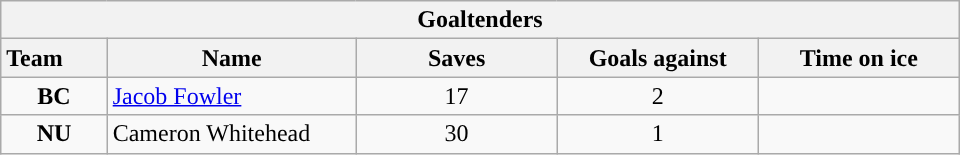<table class="wikitable" style="width:40em; text-align:right;">
<tr>
<th colspan=5>Goaltenders</th>
</tr>
<tr>
<th style="width:4em; text-align:left;">Team</th>
<th style="width:10em;">Name</th>
<th style="width:8em;">Saves</th>
<th style="width:8em;">Goals against</th>
<th style="width:8em;">Time on ice</th>
</tr>
<tr>
<td align=center><strong>BC</strong></td>
<td style="text-align:left;"><a href='#'>Jacob Fowler</a></td>
<td align=center>17</td>
<td align=center>2</td>
<td align=center></td>
</tr>
<tr>
<td align=center><strong>NU</strong></td>
<td style="text-align:left;">Cameron Whitehead</td>
<td align=center>30</td>
<td align=center>1</td>
<td align=center></td>
</tr>
</table>
